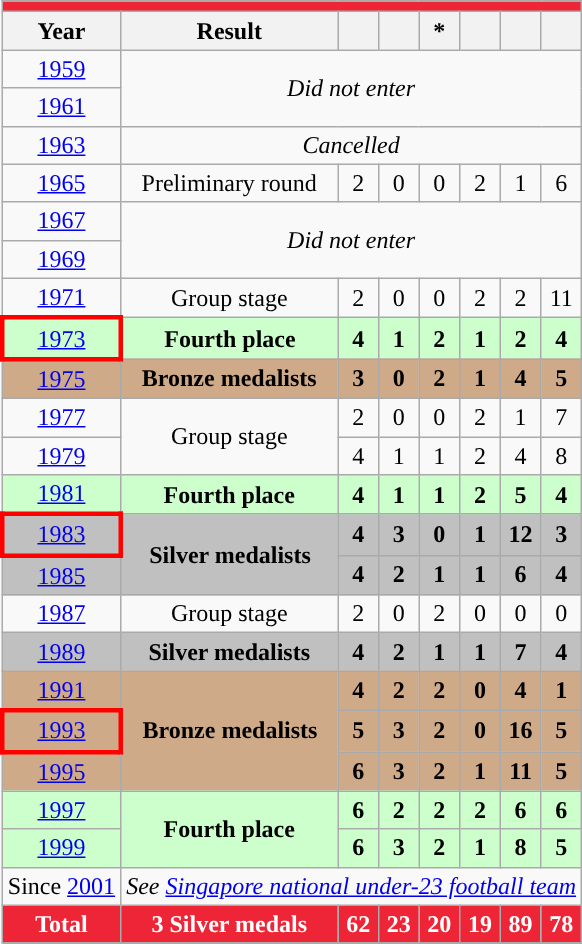<table class="wikitable" style="text-align:center;">
<tr>
<th colspan=9 style="background: #EE2536; color: #FFFFFF;"><a href='#'></a></th>
</tr>
<tr>
<th>Year</th>
<th>Result</th>
<th></th>
<th></th>
<th>*</th>
<th></th>
<th></th>
<th></th>
</tr>
<tr>
<td> <a href='#'>1959</a></td>
<td colspan=8 rowspan=2><em>Did not enter</em></td>
</tr>
<tr>
<td> <a href='#'>1961</a></td>
</tr>
<tr>
<td> <a href='#'>1963</a></td>
<td colspan=8><em>Cancelled</em></td>
</tr>
<tr>
<td> <a href='#'>1965</a></td>
<td>Preliminary round</td>
<td>2</td>
<td>0</td>
<td>0</td>
<td>2</td>
<td>1</td>
<td>6</td>
</tr>
<tr>
<td> <a href='#'>1967</a></td>
<td colspan=8 rowspan=2><em>Did not enter</em></td>
</tr>
<tr>
<td> <a href='#'>1969</a></td>
</tr>
<tr>
<td> <a href='#'>1971</a></td>
<td>Group stage</td>
<td>2</td>
<td>0</td>
<td>0</td>
<td>2</td>
<td>2</td>
<td>11</td>
</tr>
<tr style="background:#cfc;">
<td style="border: 3px solid red"> <a href='#'>1973</a></td>
<td><strong>Fourth place</strong></td>
<td><strong>4</strong></td>
<td><strong>1</strong></td>
<td><strong>2</strong></td>
<td><strong>1</strong></td>
<td><strong>2</strong></td>
<td><strong>4</strong></td>
</tr>
<tr style="background:#cfaa88;">
<td> <a href='#'>1975</a></td>
<td><strong>Bronze medalists</strong></td>
<td><strong>3</strong></td>
<td><strong>0</strong></td>
<td><strong>2</strong></td>
<td><strong>1</strong></td>
<td><strong>4</strong></td>
<td><strong>5</strong></td>
</tr>
<tr>
<td> <a href='#'>1977</a></td>
<td rowspan=2>Group stage</td>
<td>2</td>
<td>0</td>
<td>0</td>
<td>2</td>
<td>1</td>
<td>7</td>
</tr>
<tr>
<td> <a href='#'>1979</a></td>
<td>4</td>
<td>1</td>
<td>1</td>
<td>2</td>
<td>4</td>
<td>8</td>
</tr>
<tr style="background:#cfc;">
<td> <a href='#'>1981</a></td>
<td><strong>Fourth place</strong></td>
<td><strong>4</strong></td>
<td><strong>1</strong></td>
<td><strong>1</strong></td>
<td><strong>2</strong></td>
<td><strong>5</strong></td>
<td><strong>4</strong></td>
</tr>
<tr style="background:Silver;">
<td style="border: 3px solid red"> <a href='#'>1983</a></td>
<td rowspan=2><strong>Silver medalists</strong></td>
<td><strong>4</strong></td>
<td><strong>3</strong></td>
<td><strong>0</strong></td>
<td><strong>1</strong></td>
<td><strong>12</strong></td>
<td><strong>3</strong></td>
</tr>
<tr style="background:Silver;">
<td> <a href='#'>1985</a></td>
<td><strong>4</strong></td>
<td><strong>2</strong></td>
<td><strong>1</strong></td>
<td><strong>1</strong></td>
<td><strong>6</strong></td>
<td><strong>4</strong></td>
</tr>
<tr>
<td> <a href='#'>1987</a></td>
<td>Group stage</td>
<td>2</td>
<td>0</td>
<td>2</td>
<td>0</td>
<td>0</td>
<td>0</td>
</tr>
<tr style="background:Silver;">
<td> <a href='#'>1989</a></td>
<td><strong>Silver medalists</strong></td>
<td><strong>4</strong></td>
<td><strong>2</strong></td>
<td><strong>1</strong></td>
<td><strong>1</strong></td>
<td><strong>7</strong></td>
<td><strong>4</strong></td>
</tr>
<tr style="background:#cfaa88;">
<td> <a href='#'>1991</a></td>
<td rowspan=3><strong>Bronze medalists</strong></td>
<td><strong>4</strong></td>
<td><strong>2</strong></td>
<td><strong>2</strong></td>
<td><strong>0</strong></td>
<td><strong>4</strong></td>
<td><strong>1</strong></td>
</tr>
<tr style="background:#cfaa88;">
<td style="border: 3px solid red"> <a href='#'>1993</a></td>
<td><strong>5</strong></td>
<td><strong>3</strong></td>
<td><strong>2</strong></td>
<td><strong>0</strong></td>
<td><strong>16</strong></td>
<td><strong>5</strong></td>
</tr>
<tr style="background:#cfaa88;">
<td> <a href='#'>1995</a></td>
<td><strong>6</strong></td>
<td><strong>3</strong></td>
<td><strong>2</strong></td>
<td><strong>1</strong></td>
<td><strong>11</strong></td>
<td><strong>5</strong></td>
</tr>
<tr style="background:#cfc;">
<td> <a href='#'>1997</a></td>
<td rowspan=2><strong>Fourth place</strong></td>
<td><strong>6</strong></td>
<td><strong>2</strong></td>
<td><strong>2</strong></td>
<td><strong>2</strong></td>
<td><strong>6</strong></td>
<td><strong>6</strong></td>
</tr>
<tr style="background:#cfc;">
<td> <a href='#'>1999</a></td>
<td><strong>6</strong></td>
<td><strong>3</strong></td>
<td><strong>2</strong></td>
<td><strong>1</strong></td>
<td><strong>8</strong></td>
<td><strong>5</strong></td>
</tr>
<tr>
<td>Since <a href='#'>2001</a></td>
<td colspan=8><em>See <a href='#'>Singapore national under-23 football team</a></em></td>
</tr>
<tr>
<td style="background: #EE2536; color: #FFFFFF;"><strong>Total</strong></td>
<td style="background: #EE2536; color: #FFFFFF;"><strong>3 Silver medals</strong></td>
<td style="background: #EE2536; color: #FFFFFF;"><strong>62</strong></td>
<td style="background: #EE2536; color: #FFFFFF;"><strong>23</strong></td>
<td style="background: #EE2536; color: #FFFFFF;"><strong>20</strong></td>
<td style="background: #EE2536; color: #FFFFFF;"><strong>19</strong></td>
<td style="background: #EE2536; color: #FFFFFF;"><strong>89</strong></td>
<td style="background: #EE2536; color: #FFFFFF;"><strong>78</strong></td>
</tr>
</table>
